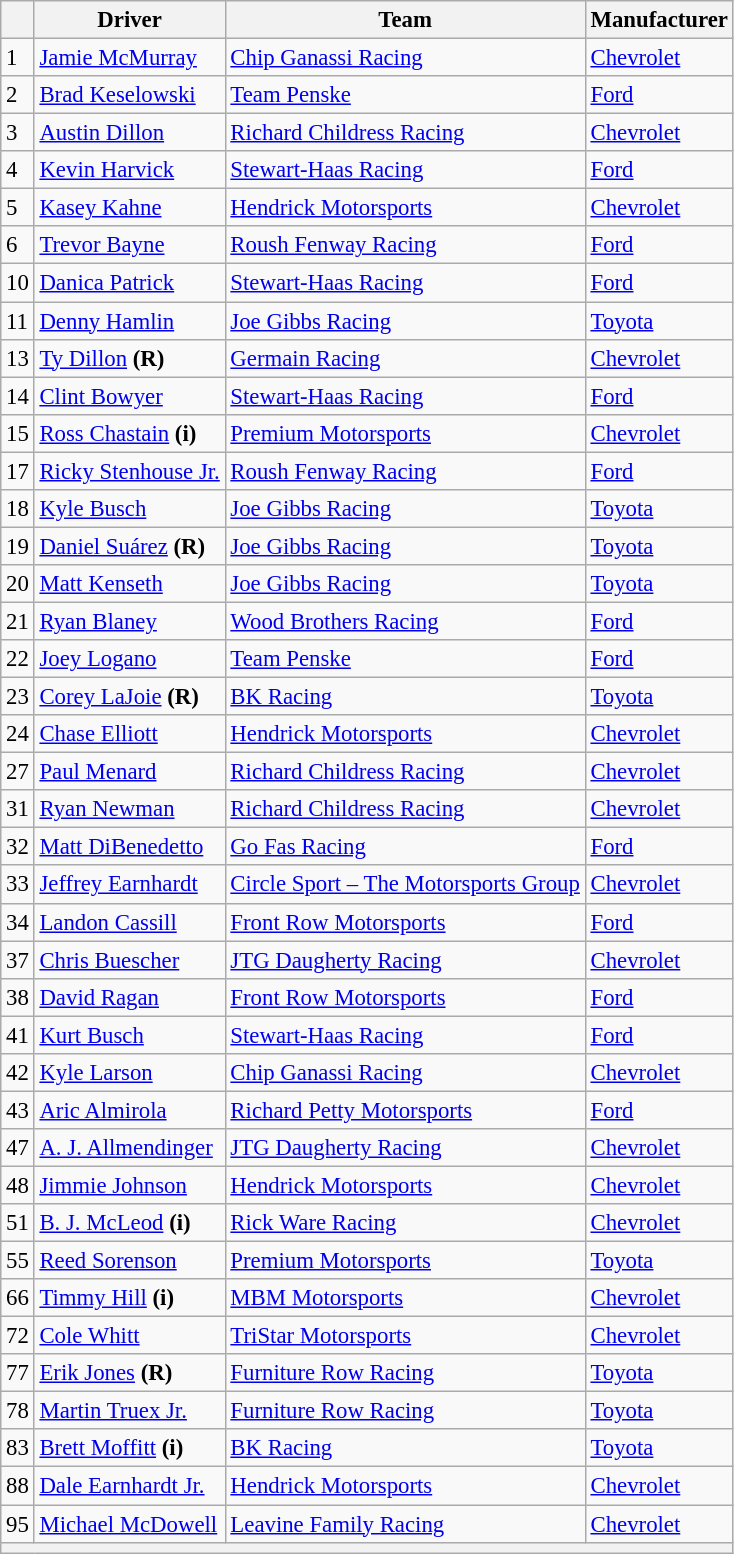<table class="wikitable" style="font-size:95%">
<tr>
<th></th>
<th>Driver</th>
<th>Team</th>
<th>Manufacturer</th>
</tr>
<tr>
<td>1</td>
<td><a href='#'>Jamie McMurray</a></td>
<td><a href='#'>Chip Ganassi Racing</a></td>
<td><a href='#'>Chevrolet</a></td>
</tr>
<tr>
<td>2</td>
<td><a href='#'>Brad Keselowski</a></td>
<td><a href='#'>Team Penske</a></td>
<td><a href='#'>Ford</a></td>
</tr>
<tr>
<td>3</td>
<td><a href='#'>Austin Dillon</a></td>
<td><a href='#'>Richard Childress Racing</a></td>
<td><a href='#'>Chevrolet</a></td>
</tr>
<tr>
<td>4</td>
<td><a href='#'>Kevin Harvick</a></td>
<td><a href='#'>Stewart-Haas Racing</a></td>
<td><a href='#'>Ford</a></td>
</tr>
<tr>
<td>5</td>
<td><a href='#'>Kasey Kahne</a></td>
<td><a href='#'>Hendrick Motorsports</a></td>
<td><a href='#'>Chevrolet</a></td>
</tr>
<tr>
<td>6</td>
<td><a href='#'>Trevor Bayne</a></td>
<td><a href='#'>Roush Fenway Racing</a></td>
<td><a href='#'>Ford</a></td>
</tr>
<tr>
<td>10</td>
<td><a href='#'>Danica Patrick</a></td>
<td><a href='#'>Stewart-Haas Racing</a></td>
<td><a href='#'>Ford</a></td>
</tr>
<tr>
<td>11</td>
<td><a href='#'>Denny Hamlin</a></td>
<td><a href='#'>Joe Gibbs Racing</a></td>
<td><a href='#'>Toyota</a></td>
</tr>
<tr>
<td>13</td>
<td><a href='#'>Ty Dillon</a> <strong>(R)</strong></td>
<td><a href='#'>Germain Racing</a></td>
<td><a href='#'>Chevrolet</a></td>
</tr>
<tr>
<td>14</td>
<td><a href='#'>Clint Bowyer</a></td>
<td><a href='#'>Stewart-Haas Racing</a></td>
<td><a href='#'>Ford</a></td>
</tr>
<tr>
<td>15</td>
<td><a href='#'>Ross Chastain</a> <strong>(i)</strong></td>
<td><a href='#'>Premium Motorsports</a></td>
<td><a href='#'>Chevrolet</a></td>
</tr>
<tr>
<td>17</td>
<td><a href='#'>Ricky Stenhouse Jr.</a></td>
<td><a href='#'>Roush Fenway Racing</a></td>
<td><a href='#'>Ford</a></td>
</tr>
<tr>
<td>18</td>
<td><a href='#'>Kyle Busch</a></td>
<td><a href='#'>Joe Gibbs Racing</a></td>
<td><a href='#'>Toyota</a></td>
</tr>
<tr>
<td>19</td>
<td><a href='#'>Daniel Suárez</a> <strong>(R)</strong></td>
<td><a href='#'>Joe Gibbs Racing</a></td>
<td><a href='#'>Toyota</a></td>
</tr>
<tr>
<td>20</td>
<td><a href='#'>Matt Kenseth</a></td>
<td><a href='#'>Joe Gibbs Racing</a></td>
<td><a href='#'>Toyota</a></td>
</tr>
<tr>
<td>21</td>
<td><a href='#'>Ryan Blaney</a></td>
<td><a href='#'>Wood Brothers Racing</a></td>
<td><a href='#'>Ford</a></td>
</tr>
<tr>
<td>22</td>
<td><a href='#'>Joey Logano</a></td>
<td><a href='#'>Team Penske</a></td>
<td><a href='#'>Ford</a></td>
</tr>
<tr>
<td>23</td>
<td><a href='#'>Corey LaJoie</a> <strong>(R)</strong></td>
<td><a href='#'>BK Racing</a></td>
<td><a href='#'>Toyota</a></td>
</tr>
<tr>
<td>24</td>
<td><a href='#'>Chase Elliott</a></td>
<td><a href='#'>Hendrick Motorsports</a></td>
<td><a href='#'>Chevrolet</a></td>
</tr>
<tr>
<td>27</td>
<td><a href='#'>Paul Menard</a></td>
<td><a href='#'>Richard Childress Racing</a></td>
<td><a href='#'>Chevrolet</a></td>
</tr>
<tr>
<td>31</td>
<td><a href='#'>Ryan Newman</a></td>
<td><a href='#'>Richard Childress Racing</a></td>
<td><a href='#'>Chevrolet</a></td>
</tr>
<tr>
<td>32</td>
<td><a href='#'>Matt DiBenedetto</a></td>
<td><a href='#'>Go Fas Racing</a></td>
<td><a href='#'>Ford</a></td>
</tr>
<tr>
<td>33</td>
<td><a href='#'>Jeffrey Earnhardt</a></td>
<td><a href='#'>Circle Sport – The Motorsports Group</a></td>
<td><a href='#'>Chevrolet</a></td>
</tr>
<tr>
<td>34</td>
<td><a href='#'>Landon Cassill</a></td>
<td><a href='#'>Front Row Motorsports</a></td>
<td><a href='#'>Ford</a></td>
</tr>
<tr>
<td>37</td>
<td><a href='#'>Chris Buescher</a></td>
<td><a href='#'>JTG Daugherty Racing</a></td>
<td><a href='#'>Chevrolet</a></td>
</tr>
<tr>
<td>38</td>
<td><a href='#'>David Ragan</a></td>
<td><a href='#'>Front Row Motorsports</a></td>
<td><a href='#'>Ford</a></td>
</tr>
<tr>
<td>41</td>
<td><a href='#'>Kurt Busch</a></td>
<td><a href='#'>Stewart-Haas Racing</a></td>
<td><a href='#'>Ford</a></td>
</tr>
<tr>
<td>42</td>
<td><a href='#'>Kyle Larson</a></td>
<td><a href='#'>Chip Ganassi Racing</a></td>
<td><a href='#'>Chevrolet</a></td>
</tr>
<tr>
<td>43</td>
<td><a href='#'>Aric Almirola</a></td>
<td><a href='#'>Richard Petty Motorsports</a></td>
<td><a href='#'>Ford</a></td>
</tr>
<tr>
<td>47</td>
<td><a href='#'>A. J. Allmendinger</a></td>
<td><a href='#'>JTG Daugherty Racing</a></td>
<td><a href='#'>Chevrolet</a></td>
</tr>
<tr>
<td>48</td>
<td><a href='#'>Jimmie Johnson</a></td>
<td><a href='#'>Hendrick Motorsports</a></td>
<td><a href='#'>Chevrolet</a></td>
</tr>
<tr>
<td>51</td>
<td><a href='#'>B. J. McLeod</a> <strong>(i)</strong></td>
<td><a href='#'>Rick Ware Racing</a></td>
<td><a href='#'>Chevrolet</a></td>
</tr>
<tr>
<td>55</td>
<td><a href='#'>Reed Sorenson</a></td>
<td><a href='#'>Premium Motorsports</a></td>
<td><a href='#'>Toyota</a></td>
</tr>
<tr>
<td>66</td>
<td><a href='#'>Timmy Hill</a> <strong>(i)</strong></td>
<td><a href='#'>MBM Motorsports</a></td>
<td><a href='#'>Chevrolet</a></td>
</tr>
<tr>
<td>72</td>
<td><a href='#'>Cole Whitt</a></td>
<td><a href='#'>TriStar Motorsports</a></td>
<td><a href='#'>Chevrolet</a></td>
</tr>
<tr>
<td>77</td>
<td><a href='#'>Erik Jones</a> <strong>(R)</strong></td>
<td><a href='#'>Furniture Row Racing</a></td>
<td><a href='#'>Toyota</a></td>
</tr>
<tr>
<td>78</td>
<td><a href='#'>Martin Truex Jr.</a></td>
<td><a href='#'>Furniture Row Racing</a></td>
<td><a href='#'>Toyota</a></td>
</tr>
<tr>
<td>83</td>
<td><a href='#'>Brett Moffitt</a> <strong>(i)</strong></td>
<td><a href='#'>BK Racing</a></td>
<td><a href='#'>Toyota</a></td>
</tr>
<tr>
<td>88</td>
<td><a href='#'>Dale Earnhardt Jr.</a></td>
<td><a href='#'>Hendrick Motorsports</a></td>
<td><a href='#'>Chevrolet</a></td>
</tr>
<tr>
<td>95</td>
<td><a href='#'>Michael McDowell</a></td>
<td><a href='#'>Leavine Family Racing</a></td>
<td><a href='#'>Chevrolet</a></td>
</tr>
<tr>
<th colspan="4"></th>
</tr>
</table>
